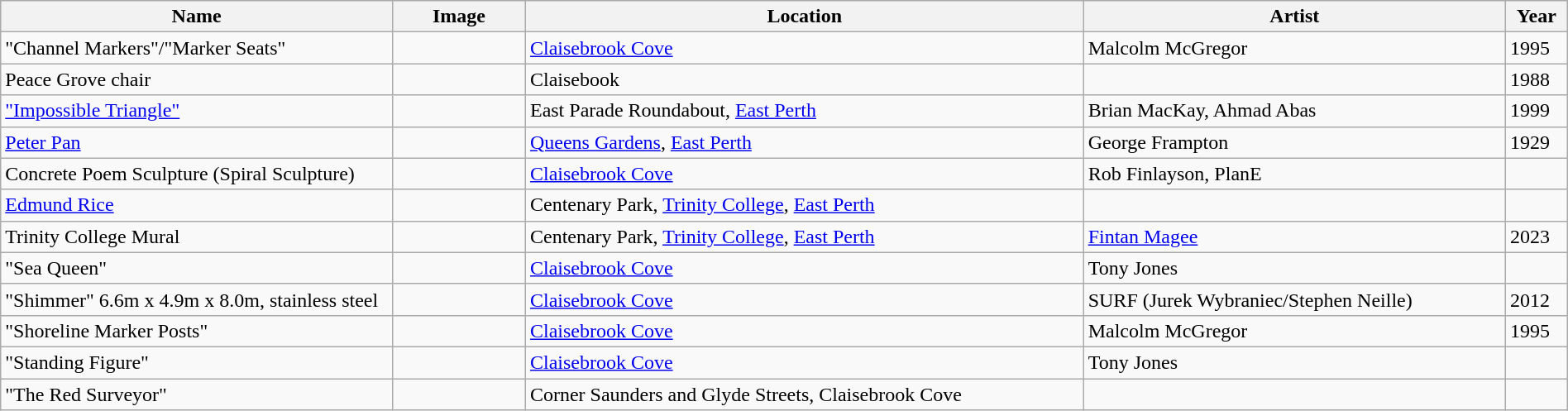<table class="wikitable" style="width:100%;">
<tr style="background:#def; text-align:center;">
<th style="width:25%;">Name</th>
<th style="width:100px;">Image</th>
<th>Location</th>
<th>Artist</th>
<th>Year</th>
</tr>
<tr>
<td>"Channel Markers"/"Marker Seats"</td>
<td></td>
<td><a href='#'>Claisebrook Cove</a></td>
<td>Malcolm McGregor</td>
<td>1995</td>
</tr>
<tr>
<td>Peace Grove chair</td>
<td></td>
<td>Claisebook<br></td>
<td></td>
<td>1988</td>
</tr>
<tr>
<td><a href='#'>"Impossible Triangle"</a></td>
<td></td>
<td>East Parade Roundabout, <a href='#'>East Perth</a></td>
<td>Brian MacKay, Ahmad Abas</td>
<td>1999</td>
</tr>
<tr>
<td><a href='#'>Peter Pan</a></td>
<td></td>
<td><a href='#'>Queens Gardens</a>, <a href='#'>East Perth</a></td>
<td>George Frampton</td>
<td>1929</td>
</tr>
<tr>
<td>Concrete Poem Sculpture (Spiral Sculpture)</td>
<td></td>
<td><a href='#'>Claisebrook Cove</a></td>
<td>Rob Finlayson, PlanE</td>
<td></td>
</tr>
<tr>
<td><a href='#'>Edmund Rice</a></td>
<td></td>
<td>Centenary Park, <a href='#'>Trinity College</a>, <a href='#'>East Perth</a></td>
<td></td>
<td></td>
</tr>
<tr>
<td>Trinity College Mural</td>
<td></td>
<td>Centenary Park, <a href='#'>Trinity College</a>, <a href='#'>East Perth</a></td>
<td><a href='#'>Fintan Magee</a></td>
<td>2023</td>
</tr>
<tr>
<td>"Sea Queen"</td>
<td></td>
<td><a href='#'>Claisebrook Cove</a></td>
<td>Tony Jones</td>
<td></td>
</tr>
<tr>
<td>"Shimmer" 6.6m x 4.9m x 8.0m, stainless steel</td>
<td></td>
<td><a href='#'>Claisebrook Cove</a></td>
<td>SURF (Jurek Wybraniec/Stephen Neille)</td>
<td>2012</td>
</tr>
<tr>
<td>"Shoreline Marker Posts"</td>
<td></td>
<td><a href='#'>Claisebrook Cove</a></td>
<td>Malcolm McGregor</td>
<td>1995</td>
</tr>
<tr>
<td>"Standing Figure"</td>
<td></td>
<td><a href='#'>Claisebrook Cove</a></td>
<td>Tony Jones</td>
<td></td>
</tr>
<tr>
<td>"The Red Surveyor"</td>
<td></td>
<td>Corner Saunders and Glyde Streets, Claisebrook Cove</td>
<td></td>
<td></td>
</tr>
</table>
